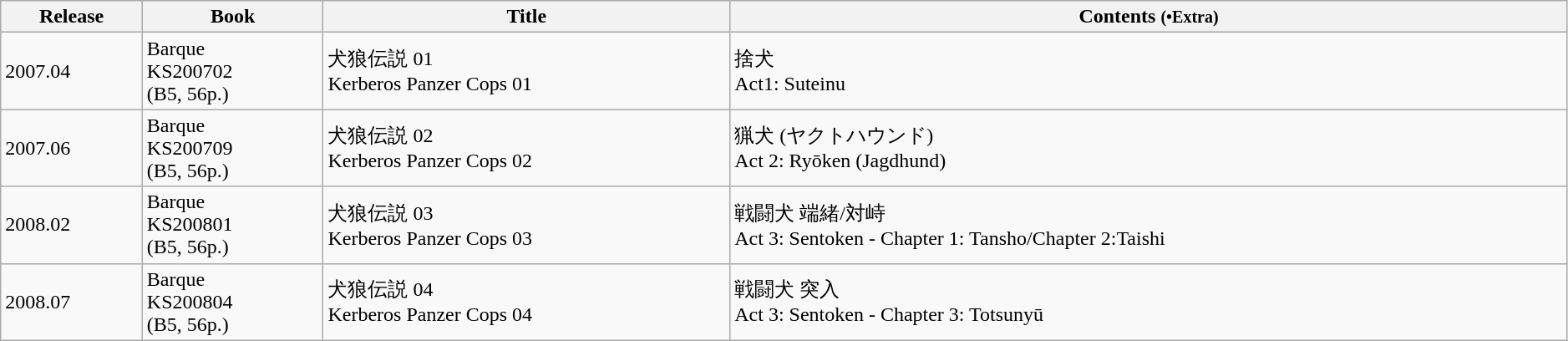<table class="wikitable" width=99% border="1">
<tr>
<th rowspan="1" align="center"><strong>Release</strong></th>
<th rowspan="1" align="center"><strong>Book</strong></th>
<th rowspan="1" align="center"><strong>Title</strong></th>
<th rowspan="1" align="center"><strong>Contents</strong> <small>(•Extra)</small></th>
</tr>
<tr>
<td>2007.04</td>
<td>Barque<br>KS200702<br>(B5, 56p.)</td>
<td>犬狼伝説 01<br>Kerberos Panzer Cops 01</td>
<td>捨犬<br>Act1: Suteinu</td>
</tr>
<tr>
<td>2007.06</td>
<td>Barque<br>KS200709<br>(B5, 56p.)</td>
<td>犬狼伝説 02<br>Kerberos Panzer Cops 02</td>
<td>猟犬 (ヤクトハウンド)<br>Act 2: Ryōken (Jagdhund)</td>
</tr>
<tr>
<td>2008.02</td>
<td>Barque<br>KS200801<br>(B5, 56p.)</td>
<td>犬狼伝説 03<br>Kerberos Panzer Cops 03</td>
<td>戦闘犬 端緒/対峙<br>Act 3: Sentoken - Chapter 1: Tansho/Chapter 2:Taishi</td>
</tr>
<tr>
<td>2008.07</td>
<td>Barque<br>KS200804<br>(B5, 56p.)</td>
<td>犬狼伝説 04<br>Kerberos Panzer Cops 04</td>
<td>戦闘犬 突入<br>Act 3: Sentoken - Chapter 3: Totsunyū</td>
</tr>
</table>
